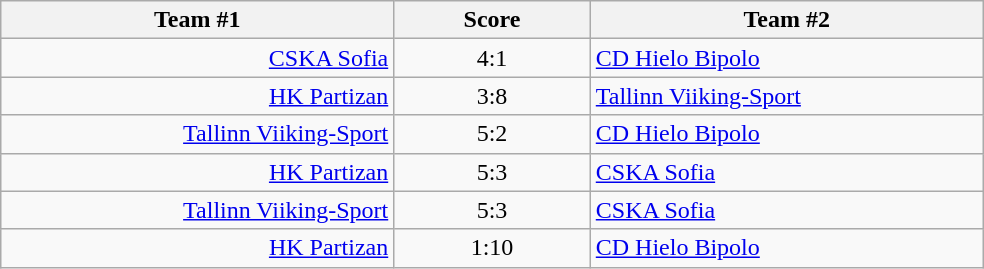<table class="wikitable" style="text-align: center;">
<tr>
<th width=22%>Team #1</th>
<th width=11%>Score</th>
<th width=22%>Team #2</th>
</tr>
<tr>
<td style="text-align: right;"><a href='#'>CSKA Sofia</a> </td>
<td>4:1</td>
<td style="text-align: left;"> <a href='#'>CD Hielo Bipolo</a></td>
</tr>
<tr>
<td style="text-align: right;"><a href='#'>HK Partizan</a> </td>
<td>3:8</td>
<td style="text-align: left;"> <a href='#'>Tallinn Viiking-Sport</a></td>
</tr>
<tr>
<td style="text-align: right;"><a href='#'>Tallinn Viiking-Sport</a> </td>
<td>5:2</td>
<td style="text-align: left;"> <a href='#'>CD Hielo Bipolo</a></td>
</tr>
<tr>
<td style="text-align: right;"><a href='#'>HK Partizan</a> </td>
<td>5:3</td>
<td style="text-align: left;"> <a href='#'>CSKA Sofia</a></td>
</tr>
<tr>
<td style="text-align: right;"><a href='#'>Tallinn Viiking-Sport</a> </td>
<td>5:3</td>
<td style="text-align: left;"> <a href='#'>CSKA Sofia</a></td>
</tr>
<tr>
<td style="text-align: right;"><a href='#'>HK Partizan</a> </td>
<td>1:10</td>
<td style="text-align: left;"> <a href='#'>CD Hielo Bipolo</a></td>
</tr>
</table>
